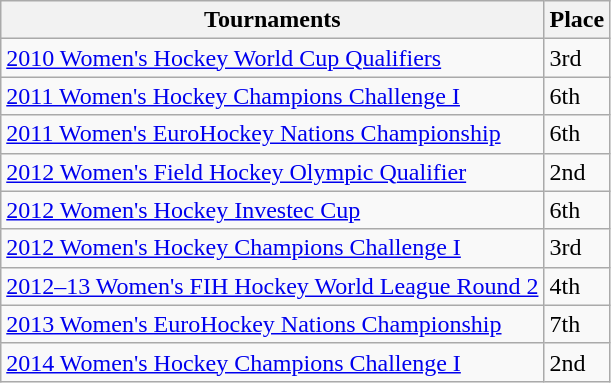<table class="wikitable collapsible">
<tr>
<th>Tournaments</th>
<th>Place</th>
</tr>
<tr>
<td><a href='#'>2010 Women's Hockey World Cup Qualifiers</a></td>
<td>3rd</td>
</tr>
<tr>
<td><a href='#'>2011 Women's Hockey Champions Challenge I</a></td>
<td>6th</td>
</tr>
<tr>
<td><a href='#'>2011 Women's EuroHockey Nations Championship</a></td>
<td>6th</td>
</tr>
<tr>
<td><a href='#'>2012 Women's Field Hockey Olympic Qualifier</a></td>
<td>2nd</td>
</tr>
<tr>
<td><a href='#'>2012 Women's Hockey Investec Cup</a></td>
<td>6th</td>
</tr>
<tr>
<td><a href='#'>2012 Women's Hockey Champions Challenge I</a></td>
<td>3rd</td>
</tr>
<tr>
<td><a href='#'>2012–13 Women's FIH Hockey World League Round 2</a></td>
<td>4th</td>
</tr>
<tr>
<td><a href='#'>2013 Women's EuroHockey Nations Championship</a></td>
<td>7th</td>
</tr>
<tr>
<td><a href='#'>2014 Women's Hockey Champions Challenge I</a></td>
<td>2nd</td>
</tr>
</table>
